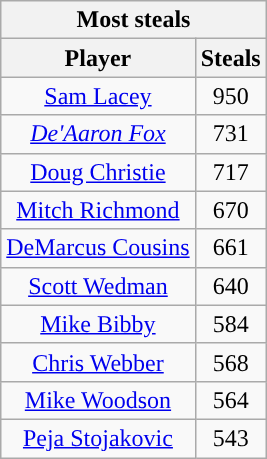<table class="wikitable sortable" style="text-align:center">
<tr>
<th colspan="2" style="text-align:center; ">Most steals</th>
</tr>
<tr>
<th style="text-align:center; ">Player</th>
<th style="text-align:center; ">Steals</th>
</tr>
<tr>
<td><a href='#'>Sam Lacey</a></td>
<td>950</td>
</tr>
<tr>
<td><em><a href='#'>De'Aaron Fox</a></em></td>
<td>731</td>
</tr>
<tr>
<td><a href='#'>Doug Christie</a></td>
<td>717</td>
</tr>
<tr>
<td><a href='#'>Mitch Richmond</a></td>
<td>670</td>
</tr>
<tr>
<td><a href='#'>DeMarcus Cousins</a></td>
<td>661</td>
</tr>
<tr>
<td><a href='#'>Scott Wedman</a></td>
<td>640</td>
</tr>
<tr>
<td><a href='#'>Mike Bibby</a></td>
<td>584</td>
</tr>
<tr>
<td><a href='#'>Chris Webber</a></td>
<td>568</td>
</tr>
<tr>
<td><a href='#'>Mike Woodson</a></td>
<td>564</td>
</tr>
<tr>
<td><a href='#'>Peja Stojakovic</a></td>
<td>543</td>
</tr>
</table>
